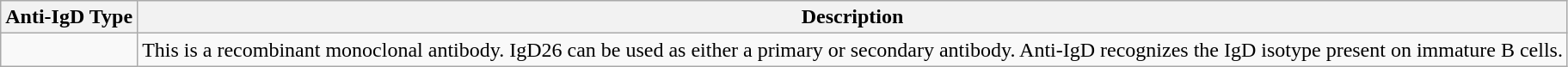<table class="wikitable">
<tr>
<th>Anti-IgD Type</th>
<th>Description</th>
</tr>
<tr>
<td></td>
<td>This is a recombinant monoclonal antibody. IgD26 can be used as either a primary or secondary antibody. Anti-IgD recognizes the IgD isotype present on immature B cells.</td>
</tr>
</table>
